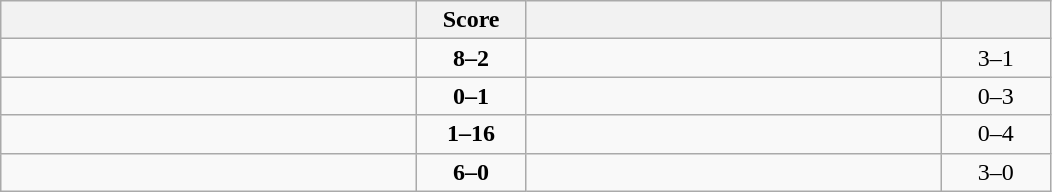<table class="wikitable" style="text-align: center; ">
<tr>
<th align="right" width="270"></th>
<th width="65">Score</th>
<th align="left" width="270"></th>
<th width="65"></th>
</tr>
<tr>
<td align="left"><strong></strong></td>
<td><strong>8–2</strong></td>
<td align="left"></td>
<td>3–1 <strong></strong></td>
</tr>
<tr>
<td align="left"></td>
<td><strong>0–1</strong></td>
<td align="left"><strong></strong></td>
<td>0–3 <strong></strong></td>
</tr>
<tr>
<td align="left"></td>
<td><strong>1–16</strong></td>
<td align="left"><strong></strong></td>
<td>0–4 <strong></strong></td>
</tr>
<tr>
<td align="left"><strong></strong></td>
<td><strong>6–0</strong></td>
<td align="left"></td>
<td>3–0 <strong></strong></td>
</tr>
</table>
